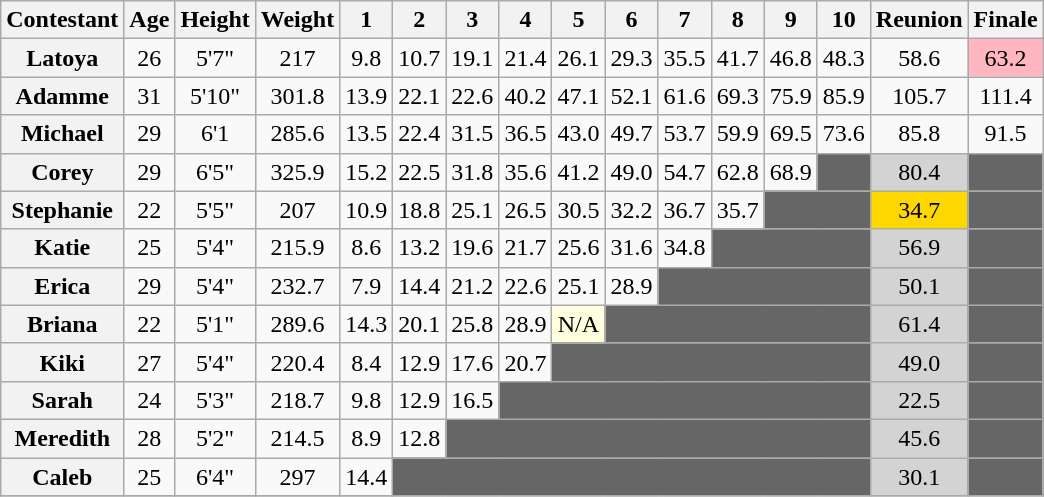<table class="wikitable sortable" style="text-align:center" align="center">
<tr>
<th>Contestant</th>
<th>Age</th>
<th>Height</th>
<th>Weight</th>
<th>1</th>
<th>2</th>
<th>3</th>
<th>4</th>
<th>5</th>
<th>6</th>
<th>7</th>
<th>8</th>
<th>9</th>
<th>10</th>
<th>Reunion</th>
<th>Finale</th>
</tr>
<tr>
<th>Latoya</th>
<td>26</td>
<td>5'7"</td>
<td>217</td>
<td>9.8</td>
<td>10.7</td>
<td>19.1</td>
<td>21.4</td>
<td>26.1</td>
<td>29.3</td>
<td>35.5</td>
<td>41.7</td>
<td>46.8</td>
<td>48.3</td>
<td>58.6</td>
<td bgcolor="lightpink">63.2</td>
</tr>
<tr>
<th>Adamme</th>
<td>31</td>
<td>5'10"</td>
<td>301.8</td>
<td>13.9</td>
<td>22.1</td>
<td>22.6</td>
<td>40.2</td>
<td>47.1</td>
<td>52.1</td>
<td>61.6</td>
<td>69.3</td>
<td>75.9</td>
<td>85.9</td>
<td>105.7</td>
<td>111.4</td>
</tr>
<tr>
<th>Michael</th>
<td>29</td>
<td>6'1</td>
<td>285.6</td>
<td>13.5</td>
<td>22.4</td>
<td>31.5</td>
<td>36.5</td>
<td>43.0</td>
<td>49.7</td>
<td>53.7</td>
<td>59.9</td>
<td>69.5</td>
<td>73.6</td>
<td>85.8</td>
<td>91.5</td>
</tr>
<tr>
<th>Corey</th>
<td>29</td>
<td>6'5"</td>
<td>325.9</td>
<td>15.2</td>
<td>22.5</td>
<td>31.8</td>
<td>35.6</td>
<td>41.2</td>
<td>49.0</td>
<td>54.7</td>
<td>62.8</td>
<td>68.9</td>
<td colspan="1" bgcolor="666666"></td>
<td bgcolor="lightgrey">80.4</td>
<td bgcolor="666666"></td>
</tr>
<tr>
<th>Stephanie</th>
<td>22</td>
<td>5'5"</td>
<td>207</td>
<td>10.9</td>
<td>18.8</td>
<td>25.1</td>
<td>26.5</td>
<td>30.5</td>
<td>32.2</td>
<td>36.7</td>
<td>35.7</td>
<td colspan="2" bgcolor="666666"></td>
<td bgcolor=gold>34.7</td>
<td bgcolor="666666"></td>
</tr>
<tr>
<th>Katie</th>
<td>25</td>
<td>5'4"</td>
<td>215.9</td>
<td>8.6</td>
<td>13.2</td>
<td>19.6</td>
<td>21.7</td>
<td>25.6</td>
<td>31.6</td>
<td>34.8</td>
<td colspan="3" bgcolor="666666"></td>
<td bgcolor="lightgrey">56.9</td>
<td bgcolor="666666"></td>
</tr>
<tr>
<th>Erica</th>
<td>29</td>
<td>5'4"</td>
<td>232.7</td>
<td>7.9</td>
<td>14.4</td>
<td>21.2</td>
<td>22.6</td>
<td>25.1</td>
<td>28.9</td>
<td colspan="4" bgcolor="666666"></td>
<td bgcolor="lightgrey">50.1</td>
<td bgcolor="666666"></td>
</tr>
<tr>
<th>Briana</th>
<td>22</td>
<td>5'1"</td>
<td>289.6</td>
<td>14.3</td>
<td>20.1</td>
<td>25.8</td>
<td>28.9</td>
<td bgcolor="lightyellow">N/A</td>
<td colspan="5" bgcolor="666666"></td>
<td bgcolor="lightgrey">61.4</td>
<td bgcolor="666666"></td>
</tr>
<tr>
<th>Kiki</th>
<td>27</td>
<td>5'4"</td>
<td>220.4</td>
<td>8.4</td>
<td>12.9</td>
<td>17.6</td>
<td>20.7</td>
<td colspan="6" bgcolor="666666"></td>
<td bgcolor="lightgrey">49.0</td>
<td bgcolor="666666"></td>
</tr>
<tr>
<th>Sarah</th>
<td>24</td>
<td>5'3"</td>
<td>218.7</td>
<td>9.8</td>
<td>12.9</td>
<td>16.5</td>
<td colspan="7" bgcolor="666666"></td>
<td bgcolor="lightgrey">22.5</td>
<td bgcolor="666666"></td>
</tr>
<tr>
<th>Meredith</th>
<td>28</td>
<td>5'2"</td>
<td>214.5</td>
<td>8.9</td>
<td>12.8</td>
<td colspan="8" bgcolor="666666"></td>
<td bgcolor="lightgrey">45.6</td>
<td bgcolor="666666"></td>
</tr>
<tr>
<th>Caleb</th>
<td>25</td>
<td>6'4"</td>
<td>297</td>
<td>14.4</td>
<td colspan="9" bgcolor="666666"></td>
<td bgcolor="lightgrey">30.1</td>
<td bgcolor="666666"></td>
</tr>
<tr>
</tr>
</table>
